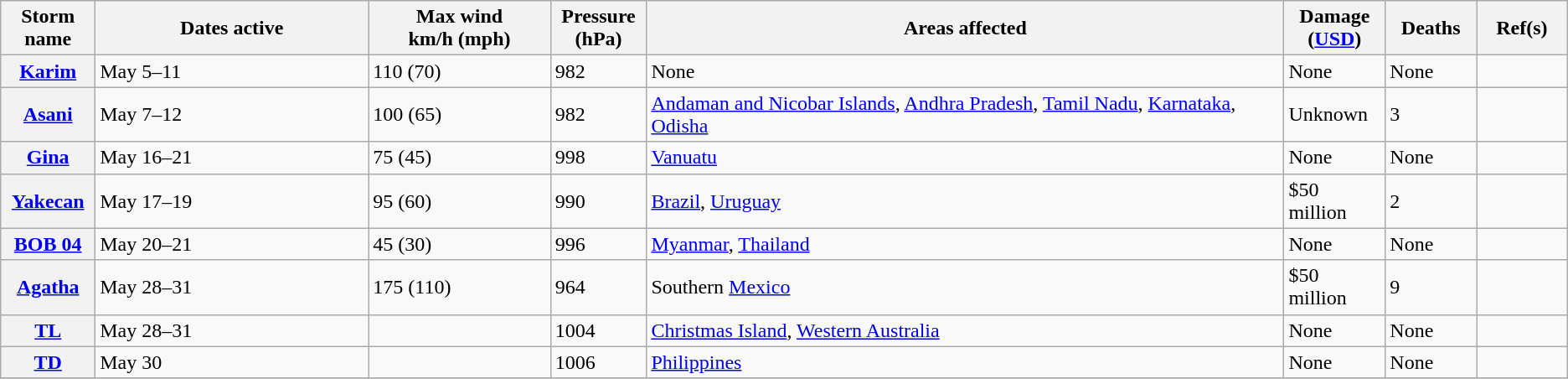<table class="wikitable sortable">
<tr>
<th width="5%">Storm name</th>
<th width="15%">Dates active</th>
<th width="10%">Max wind<br>km/h (mph)</th>
<th width="5%">Pressure<br>(hPa)</th>
<th width="35%">Areas affected</th>
<th width="5%">Damage<br>(<a href='#'>USD</a>)</th>
<th width="5%">Deaths</th>
<th width="5%">Ref(s)</th>
</tr>
<tr>
<th><a href='#'>Karim</a></th>
<td>May 5–11</td>
<td>110 (70)</td>
<td>982</td>
<td>None</td>
<td>None</td>
<td>None</td>
<td></td>
</tr>
<tr>
<th><a href='#'>Asani</a></th>
<td>May 7–12</td>
<td>100 (65)</td>
<td>982</td>
<td><a href='#'>Andaman and Nicobar Islands</a>, <a href='#'>Andhra Pradesh</a>, <a href='#'>Tamil Nadu</a>, <a href='#'>Karnataka</a>, <a href='#'>Odisha</a></td>
<td>Unknown</td>
<td>3</td>
<td></td>
</tr>
<tr>
<th><a href='#'>Gina</a></th>
<td>May 16–21</td>
<td>75 (45)</td>
<td>998</td>
<td><a href='#'>Vanuatu</a></td>
<td>None</td>
<td>None</td>
<td></td>
</tr>
<tr>
<th><a href='#'>Yakecan</a></th>
<td>May 17–19</td>
<td>95 (60)</td>
<td>990</td>
<td><a href='#'>Brazil</a>, <a href='#'>Uruguay</a></td>
<td>$50 million</td>
<td>2</td>
<td></td>
</tr>
<tr>
<th><a href='#'>BOB 04</a></th>
<td>May 20–21</td>
<td>45 (30)</td>
<td>996</td>
<td><a href='#'>Myanmar</a>, <a href='#'>Thailand</a></td>
<td>None</td>
<td>None</td>
<td></td>
</tr>
<tr>
<th><a href='#'>Agatha</a></th>
<td>May 28–31</td>
<td>175 (110)</td>
<td>964</td>
<td>Southern <a href='#'>Mexico</a></td>
<td>$50 million</td>
<td>9</td>
<td></td>
</tr>
<tr>
<th><a href='#'>TL</a></th>
<td>May 28–31</td>
<td></td>
<td>1004</td>
<td><a href='#'>Christmas Island</a>, <a href='#'>Western Australia</a></td>
<td>None</td>
<td>None</td>
<td></td>
</tr>
<tr>
<th><a href='#'>TD</a></th>
<td>May 30</td>
<td></td>
<td>1006</td>
<td><a href='#'>Philippines</a></td>
<td>None</td>
<td>None</td>
<td></td>
</tr>
<tr>
</tr>
</table>
